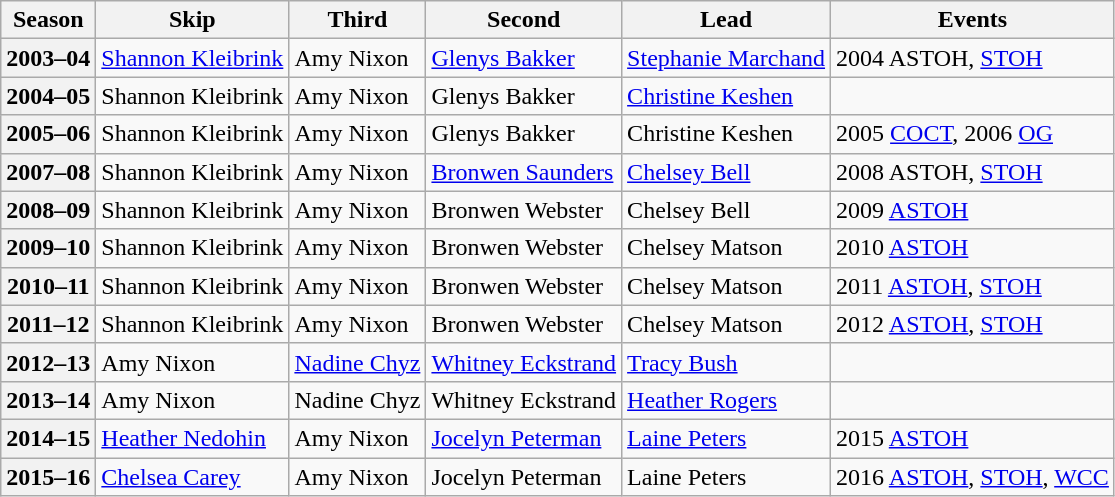<table class="wikitable">
<tr>
<th scope="col">Season </th>
<th scope="col">Skip</th>
<th scope="col">Third</th>
<th scope="col">Second</th>
<th scope="col">Lead</th>
<th scope="col">Events</th>
</tr>
<tr>
<th scope="row">2003–04</th>
<td><a href='#'>Shannon Kleibrink</a></td>
<td>Amy Nixon</td>
<td><a href='#'>Glenys Bakker</a></td>
<td><a href='#'>Stephanie Marchand</a></td>
<td>2004 ASTOH, <a href='#'>STOH</a></td>
</tr>
<tr>
<th scope="row">2004–05</th>
<td>Shannon Kleibrink</td>
<td>Amy Nixon</td>
<td>Glenys Bakker</td>
<td><a href='#'>Christine Keshen</a></td>
<td></td>
</tr>
<tr>
<th scope="row">2005–06</th>
<td>Shannon Kleibrink</td>
<td>Amy Nixon</td>
<td>Glenys Bakker</td>
<td>Christine Keshen</td>
<td>2005 <a href='#'>COCT</a>, 2006 <a href='#'>OG</a></td>
</tr>
<tr>
<th scope="row">2007–08</th>
<td>Shannon Kleibrink</td>
<td>Amy Nixon</td>
<td><a href='#'>Bronwen Saunders</a></td>
<td><a href='#'>Chelsey Bell</a></td>
<td>2008 ASTOH, <a href='#'>STOH</a></td>
</tr>
<tr>
<th scope="row">2008–09</th>
<td>Shannon Kleibrink</td>
<td>Amy Nixon</td>
<td>Bronwen Webster</td>
<td>Chelsey Bell</td>
<td>2009 <a href='#'>ASTOH</a></td>
</tr>
<tr>
<th scope="row">2009–10</th>
<td>Shannon Kleibrink</td>
<td>Amy Nixon</td>
<td>Bronwen Webster</td>
<td>Chelsey Matson</td>
<td>2010 <a href='#'>ASTOH</a></td>
</tr>
<tr>
<th scope="row">2010–11</th>
<td>Shannon Kleibrink</td>
<td>Amy Nixon</td>
<td>Bronwen Webster</td>
<td>Chelsey Matson</td>
<td>2011 <a href='#'>ASTOH</a>, <a href='#'>STOH</a></td>
</tr>
<tr>
<th scope="row">2011–12</th>
<td>Shannon Kleibrink</td>
<td>Amy Nixon</td>
<td>Bronwen Webster</td>
<td>Chelsey Matson</td>
<td>2012 <a href='#'>ASTOH</a>, <a href='#'>STOH</a></td>
</tr>
<tr>
<th scope="row">2012–13</th>
<td>Amy Nixon</td>
<td><a href='#'>Nadine Chyz</a></td>
<td><a href='#'>Whitney Eckstrand</a></td>
<td><a href='#'>Tracy Bush</a></td>
<td></td>
</tr>
<tr>
<th scope="row">2013–14</th>
<td>Amy Nixon</td>
<td>Nadine Chyz</td>
<td>Whitney Eckstrand</td>
<td><a href='#'>Heather Rogers</a></td>
<td></td>
</tr>
<tr>
<th scope="row">2014–15</th>
<td><a href='#'>Heather Nedohin</a></td>
<td>Amy Nixon</td>
<td><a href='#'>Jocelyn Peterman</a></td>
<td><a href='#'>Laine Peters</a></td>
<td>2015 <a href='#'>ASTOH</a></td>
</tr>
<tr>
<th scope="row">2015–16</th>
<td><a href='#'>Chelsea Carey</a></td>
<td>Amy Nixon</td>
<td>Jocelyn Peterman</td>
<td>Laine Peters</td>
<td>2016 <a href='#'>ASTOH</a>, <a href='#'>STOH</a>, <a href='#'>WCC</a></td>
</tr>
</table>
